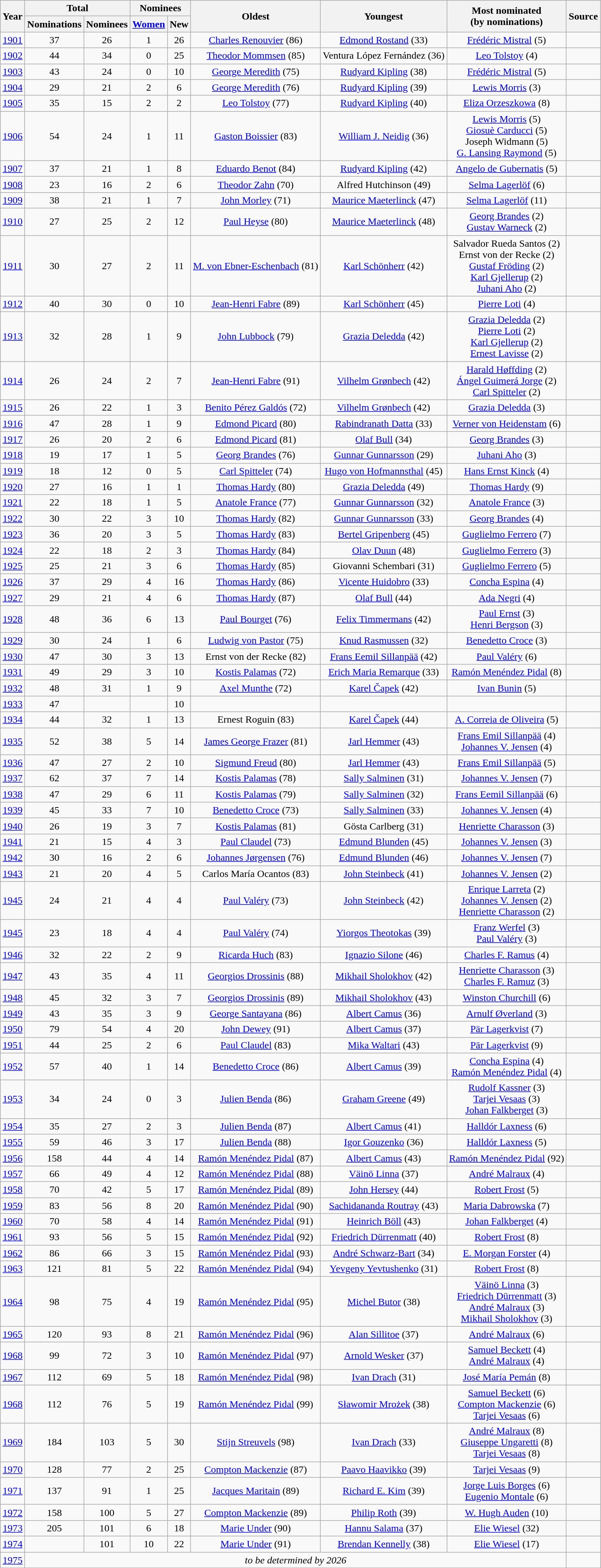<table class="wikitable" style="text-align: center;">
<tr>
<th rowspan=2>Year</th>
<th colspan=2>Total</th>
<th colspan=2>Nominees</th>
<th rowspan=2>Oldest</th>
<th rowspan=2>Youngest</th>
<th rowspan=2>Most nominated<br>(by nominations)</th>
<th rowspan=2>Source</th>
</tr>
<tr>
<th>Nominations</th>
<th>Nominees</th>
<th><a href='#'>Women</a></th>
<th>New</th>
</tr>
<tr>
<td><a href='#'>1901</a></td>
<td>37</td>
<td>26</td>
<td>1</td>
<td>26</td>
<td><a href='#'>Charles Renouvier</a> (86)</td>
<td><a href='#'>Edmond Rostand</a> (33)</td>
<td><a href='#'>Frédéric Mistral</a> (5)</td>
<td></td>
</tr>
<tr>
<td><a href='#'>1902</a></td>
<td>44</td>
<td>34</td>
<td>0</td>
<td>25</td>
<td><a href='#'>Theodor Mommsen</a> (85)</td>
<td>Ventura López Fernández (36)</td>
<td><a href='#'>Leo Tolstoy</a> (4)</td>
<td></td>
</tr>
<tr>
<td><a href='#'>1903</a></td>
<td>43</td>
<td>24</td>
<td>0</td>
<td>10</td>
<td><a href='#'>George Meredith</a> (75)</td>
<td><a href='#'>Rudyard Kipling</a> (38)</td>
<td><a href='#'>Frédéric Mistral</a> (5)</td>
<td></td>
</tr>
<tr>
<td><a href='#'>1904</a></td>
<td>29</td>
<td>21</td>
<td>2</td>
<td>6</td>
<td><a href='#'>George Meredith</a> (76)</td>
<td><a href='#'>Rudyard Kipling</a> (39)</td>
<td><a href='#'>Lewis Morris</a> (3)</td>
<td></td>
</tr>
<tr>
<td><a href='#'>1905</a></td>
<td>35</td>
<td>15</td>
<td>2</td>
<td>2</td>
<td><a href='#'>Leo Tolstoy</a> (77)</td>
<td><a href='#'>Rudyard Kipling</a> (40)</td>
<td><a href='#'>Eliza Orzeszkowa</a> (8)</td>
<td></td>
</tr>
<tr>
<td><a href='#'>1906</a></td>
<td>54</td>
<td>24</td>
<td>1</td>
<td>11</td>
<td><a href='#'>Gaston Boissier</a> (83)</td>
<td><a href='#'>William J. Neidig</a> (36)</td>
<td><a href='#'>Lewis Morris</a> (5)<br><a href='#'>Giosuè Carducci</a> (5)<br>Joseph Widmann (5)<br><a href='#'>G. Lansing Raymond</a> (5)</td>
<td></td>
</tr>
<tr>
<td><a href='#'>1907</a></td>
<td>37</td>
<td>21</td>
<td>1</td>
<td>8</td>
<td><a href='#'>Eduardo Benot</a> (84)</td>
<td><a href='#'>Rudyard Kipling</a> (42)</td>
<td><a href='#'>Angelo de Gubernatis</a> (5)</td>
<td></td>
</tr>
<tr>
<td><a href='#'>1908</a></td>
<td>23</td>
<td>16</td>
<td>2</td>
<td>6</td>
<td><a href='#'>Theodor Zahn</a> (70)</td>
<td>Alfred Hutchinson (49)</td>
<td><a href='#'>Selma Lagerlöf</a> (6)</td>
<td></td>
</tr>
<tr>
<td><a href='#'>1909</a></td>
<td>38</td>
<td>21</td>
<td>1</td>
<td>7</td>
<td><a href='#'>John Morley</a> (71)</td>
<td><a href='#'>Maurice Maeterlinck</a> (47)</td>
<td><a href='#'>Selma Lagerlöf</a> (11)</td>
<td></td>
</tr>
<tr>
<td><a href='#'>1910</a></td>
<td>27</td>
<td>25</td>
<td>2</td>
<td>12</td>
<td><a href='#'>Paul Heyse</a> (80)</td>
<td><a href='#'>Maurice Maeterlinck</a> (48)</td>
<td><a href='#'>Georg Brandes</a> (2)<br><a href='#'>Gustav Warneck</a> (2)</td>
<td></td>
</tr>
<tr>
<td><a href='#'>1911</a></td>
<td>30</td>
<td>27</td>
<td>2</td>
<td>11</td>
<td><a href='#'>M. von Ebner-Eschenbach</a> (81)</td>
<td><a href='#'>Karl Schönherr</a> (42)</td>
<td>Salvador Rueda Santos (2)<br>Ernst von der Recke (2)<br><a href='#'>Gustaf Fröding</a> (2)<br><a href='#'>Karl Gjellerup</a> (2)<br><a href='#'>Juhani Aho</a> (2)</td>
<td></td>
</tr>
<tr>
<td><a href='#'>1912</a></td>
<td>40</td>
<td>30</td>
<td>0</td>
<td>10</td>
<td><a href='#'>Jean-Henri Fabre</a> (89)</td>
<td><a href='#'>Karl Schönherr</a> (45)</td>
<td><a href='#'>Pierre Loti</a> (4)</td>
<td></td>
</tr>
<tr>
<td><a href='#'>1913</a></td>
<td>32</td>
<td>28</td>
<td>1</td>
<td>9</td>
<td><a href='#'>John Lubbock</a> (79)</td>
<td><a href='#'>Grazia Deledda</a> (42)</td>
<td><a href='#'>Grazia Deledda</a> (2)<br><a href='#'>Pierre Loti</a> (2)<br><a href='#'>Karl Gjellerup</a> (2)<br><a href='#'>Ernest Lavisse</a> (2)</td>
<td></td>
</tr>
<tr>
<td><a href='#'>1914</a></td>
<td>26</td>
<td>24</td>
<td>2</td>
<td>7</td>
<td><a href='#'>Jean-Henri Fabre</a> (91)</td>
<td><a href='#'>Vilhelm Grønbech</a> (42)</td>
<td><a href='#'>Harald Høffding</a> (2)<br><a href='#'>Ángel Guimerá Jorge</a> (2)<br><a href='#'>Carl Spitteler</a> (2)</td>
</tr>
<tr>
<td><a href='#'>1915</a></td>
<td>26</td>
<td>22</td>
<td>1</td>
<td>3</td>
<td><a href='#'>Benito Pérez Galdós</a> (72)</td>
<td><a href='#'>Vilhelm Grønbech</a> (42)</td>
<td><a href='#'>Grazia Deledda</a> (3)</td>
<td></td>
</tr>
<tr>
<td><a href='#'>1916</a></td>
<td>47</td>
<td>28</td>
<td>1</td>
<td>9</td>
<td><a href='#'>Edmond Picard</a> (80)</td>
<td><a href='#'>Rabindranath Datta</a> (33)</td>
<td><a href='#'>Verner von Heidenstam</a> (6)</td>
<td></td>
</tr>
<tr>
<td><a href='#'>1917</a></td>
<td>26</td>
<td>20</td>
<td>2</td>
<td>6</td>
<td><a href='#'>Edmond Picard</a> (81)</td>
<td><a href='#'>Olaf Bull</a> (34)</td>
<td><a href='#'>Georg Brandes</a> (3)</td>
<td></td>
</tr>
<tr>
<td><a href='#'>1918</a></td>
<td>19</td>
<td>17</td>
<td>1</td>
<td>5</td>
<td><a href='#'>Georg Brandes</a> (76)</td>
<td><a href='#'>Gunnar Gunnarsson</a> (29)</td>
<td><a href='#'>Juhani Aho</a> (3)</td>
<td></td>
</tr>
<tr>
<td><a href='#'>1919</a></td>
<td>18</td>
<td>12</td>
<td>0</td>
<td>5</td>
<td><a href='#'>Carl Spitteler</a> (74)</td>
<td><a href='#'>Hugo von Hofmannsthal</a> (45)</td>
<td><a href='#'>Hans Ernst Kinck</a> (4)</td>
<td></td>
</tr>
<tr>
<td><a href='#'>1920</a></td>
<td>27</td>
<td>16</td>
<td>1</td>
<td>1</td>
<td><a href='#'>Thomas Hardy</a> (80)</td>
<td><a href='#'>Grazia Deledda</a> (49)</td>
<td><a href='#'>Thomas Hardy</a> (9)</td>
<td></td>
</tr>
<tr>
<td><a href='#'>1921</a></td>
<td>22</td>
<td>18</td>
<td>1</td>
<td>5</td>
<td><a href='#'>Anatole France</a> (77)</td>
<td><a href='#'>Gunnar Gunnarsson</a> (32)</td>
<td><a href='#'>Anatole France</a> (3)</td>
<td></td>
</tr>
<tr>
<td><a href='#'>1922</a></td>
<td>30</td>
<td>22</td>
<td>3</td>
<td>10</td>
<td><a href='#'>Thomas Hardy</a> (82)</td>
<td><a href='#'>Gunnar Gunnarsson</a> (33)</td>
<td><a href='#'>Georg Brandes</a> (4)</td>
<td></td>
</tr>
<tr>
<td><a href='#'>1923</a></td>
<td>36</td>
<td>20</td>
<td>3</td>
<td>5</td>
<td><a href='#'>Thomas Hardy</a> (83)</td>
<td><a href='#'>Bertel Gripenberg</a> (45)</td>
<td><a href='#'>Guglielmo Ferrero</a> (7)</td>
<td></td>
</tr>
<tr>
<td><a href='#'>1924</a></td>
<td>22</td>
<td>18</td>
<td>2</td>
<td>3</td>
<td><a href='#'>Thomas Hardy</a> (84)</td>
<td><a href='#'>Olav Duun</a> (48)</td>
<td><a href='#'>Guglielmo Ferrero</a> (3)</td>
<td></td>
</tr>
<tr>
<td><a href='#'>1925</a></td>
<td>25</td>
<td>21</td>
<td>3</td>
<td>6</td>
<td><a href='#'>Thomas Hardy</a> (85)</td>
<td>Giovanni Schembari (31)</td>
<td><a href='#'>Guglielmo Ferrero</a> (5)</td>
<td></td>
</tr>
<tr>
<td><a href='#'>1926</a></td>
<td>37</td>
<td>29</td>
<td>4</td>
<td>16</td>
<td><a href='#'>Thomas Hardy</a> (86)</td>
<td><a href='#'>Vicente Huidobro</a> (33)</td>
<td><a href='#'>Concha Espina</a> (4)</td>
<td></td>
</tr>
<tr>
<td><a href='#'>1927</a></td>
<td>29</td>
<td>21</td>
<td>4</td>
<td>6</td>
<td><a href='#'>Thomas Hardy</a> (87)</td>
<td><a href='#'>Olaf Bull</a> (44)</td>
<td><a href='#'>Ada Negri</a> (4)</td>
<td></td>
</tr>
<tr>
<td><a href='#'>1928</a></td>
<td>48</td>
<td>36</td>
<td>6</td>
<td>13</td>
<td><a href='#'>Paul Bourget</a> (76)</td>
<td><a href='#'>Felix Timmermans</a> (42)</td>
<td><a href='#'>Paul Ernst</a> (3)<br><a href='#'>Henri Bergson</a> (3)</td>
<td></td>
</tr>
<tr>
<td><a href='#'>1929</a></td>
<td>30</td>
<td>24</td>
<td>1</td>
<td>6</td>
<td><a href='#'>Ludwig von Pastor</a> (75)</td>
<td><a href='#'>Knud Rasmussen</a> (32)</td>
<td><a href='#'>Benedetto Croce</a> (3)</td>
<td></td>
</tr>
<tr>
<td><a href='#'>1930</a></td>
<td>47</td>
<td>30</td>
<td>3</td>
<td>13</td>
<td>Ernst von der Recke (82)</td>
<td><a href='#'>Frans Eemil Sillanpää</a> (42)</td>
<td><a href='#'>Paul Valéry</a> (6)</td>
<td></td>
</tr>
<tr>
<td><a href='#'>1931</a></td>
<td>49</td>
<td>29</td>
<td>3</td>
<td>10</td>
<td><a href='#'>Kostis Palamas</a> (72)</td>
<td><a href='#'>Erich Maria Remarque</a> (33)</td>
<td><a href='#'>Ramón Menéndez Pidal</a> (8)</td>
<td></td>
</tr>
<tr>
<td><a href='#'>1932</a></td>
<td>48</td>
<td>31</td>
<td>1</td>
<td>9</td>
<td><a href='#'>Axel Munthe</a> (72)</td>
<td><a href='#'>Karel Čapek</a> (42)</td>
<td><a href='#'>Ivan Bunin</a> (5)</td>
<td></td>
</tr>
<tr>
<td><a href='#'>1933</a></td>
<td>47</td>
<td></td>
<td></td>
<td>10</td>
<td></td>
<td></td>
<td></td>
<td></td>
</tr>
<tr>
<td><a href='#'>1934</a></td>
<td>44</td>
<td>32</td>
<td>1</td>
<td>13</td>
<td>Ernest Roguin (83)</td>
<td><a href='#'>Karel Čapek</a> (44)</td>
<td><a href='#'>A. Correia de Oliveira</a> (5)</td>
<td></td>
</tr>
<tr>
<td><a href='#'>1935</a></td>
<td>52</td>
<td>38</td>
<td>5</td>
<td>14</td>
<td><a href='#'>James George Frazer</a> (81)</td>
<td><a href='#'>Jarl Hemmer</a> (43)</td>
<td><a href='#'>Frans Emil Sillanpää</a> (4)<br><a href='#'>Johannes V. Jensen</a> (4)</td>
<td></td>
</tr>
<tr>
<td><a href='#'>1936</a></td>
<td>47</td>
<td>27</td>
<td>2</td>
<td>10</td>
<td><a href='#'>Sigmund Freud</a> (80)</td>
<td><a href='#'>Jarl Hemmer</a> (43)</td>
<td><a href='#'>Frans Emil Sillanpää</a> (5)</td>
<td></td>
</tr>
<tr>
<td><a href='#'>1937</a></td>
<td>62</td>
<td>37</td>
<td>7</td>
<td>14</td>
<td><a href='#'>Kostis Palamas</a> (78)</td>
<td><a href='#'>Sally Salminen</a> (31)</td>
<td><a href='#'>Johannes V. Jensen</a> (7)</td>
<td></td>
</tr>
<tr>
<td><a href='#'>1938</a></td>
<td>47</td>
<td>29</td>
<td>6</td>
<td>11</td>
<td><a href='#'>Kostis Palamas</a> (79)</td>
<td><a href='#'>Sally Salminen</a> (32)</td>
<td><a href='#'>Frans Eemil Sillanpää</a> (6)</td>
<td></td>
</tr>
<tr>
<td><a href='#'>1939</a></td>
<td>45</td>
<td>33</td>
<td>7</td>
<td>10</td>
<td><a href='#'>Benedetto Croce</a> (73)</td>
<td><a href='#'>Sally Salminen</a> (33)</td>
<td><a href='#'>Johannes V. Jensen</a> (4)</td>
<td></td>
</tr>
<tr>
<td><a href='#'>1940</a></td>
<td>26</td>
<td>19</td>
<td>3</td>
<td>7</td>
<td><a href='#'>Kostis Palamas</a> (81)</td>
<td>Gösta Carlberg (31)</td>
<td><a href='#'>Henriette Charasson</a> (3)</td>
<td></td>
</tr>
<tr>
<td><a href='#'>1941</a></td>
<td>21</td>
<td>15</td>
<td>4</td>
<td>3</td>
<td><a href='#'>Paul Claudel</a> (73)</td>
<td><a href='#'>Edmund Blunden</a> (45)</td>
<td><a href='#'>Johannes V. Jensen</a> (3)</td>
<td></td>
</tr>
<tr>
<td><a href='#'>1942</a></td>
<td>30</td>
<td>16</td>
<td>2</td>
<td>6</td>
<td><a href='#'>Johannes Jørgensen</a> (76)</td>
<td><a href='#'>Edmund Blunden</a> (46)</td>
<td><a href='#'>Johannes V. Jensen</a> (7)</td>
<td></td>
</tr>
<tr>
<td><a href='#'>1943</a></td>
<td>21</td>
<td>20</td>
<td>4</td>
<td>5</td>
<td>Carlos María Ocantos (83)</td>
<td><a href='#'>John Steinbeck</a> (41)</td>
<td><a href='#'>Johannes V. Jensen</a> (2)</td>
<td></td>
</tr>
<tr>
<td><a href='#'>1945</a></td>
<td>24</td>
<td>21</td>
<td>4</td>
<td>4</td>
<td><a href='#'>Paul Valéry</a> (73)</td>
<td><a href='#'>John Steinbeck</a> (42)</td>
<td><a href='#'>Enrique Larreta</a> (2)<br><a href='#'>Johannes V. Jensen</a> (2)<br><a href='#'>Henriette Charasson</a> (2)</td>
<td></td>
</tr>
<tr>
<td><a href='#'>1945</a></td>
<td>23</td>
<td>18</td>
<td>4</td>
<td>4</td>
<td><a href='#'>Paul Valéry</a> (74)</td>
<td><a href='#'>Yiorgos Theotokas</a> (39)</td>
<td><a href='#'>Franz Werfel</a> (3)<br><a href='#'>Paul Valéry</a> (3)</td>
<td></td>
</tr>
<tr>
<td><a href='#'>1946</a></td>
<td>32</td>
<td>22</td>
<td>2</td>
<td>9</td>
<td><a href='#'>Ricarda Huch</a> (83)</td>
<td><a href='#'>Ignazio Silone</a> (46)</td>
<td><a href='#'>Charles F. Ramus</a> (4)</td>
<td></td>
</tr>
<tr>
<td><a href='#'>1947</a></td>
<td>43</td>
<td>35</td>
<td>4</td>
<td>11</td>
<td><a href='#'>Georgios Drossinis</a> (88)</td>
<td><a href='#'>Mikhail Sholokhov</a> (42)</td>
<td><a href='#'>Henriette Charasson</a> (3)<br><a href='#'>Charles F. Ramuz</a> (3)</td>
<td></td>
</tr>
<tr>
<td><a href='#'>1948</a></td>
<td>45</td>
<td>32</td>
<td>3</td>
<td>7</td>
<td><a href='#'>Georgios Drossinis</a> (89)</td>
<td><a href='#'>Mikhail Sholokhov</a> (43)</td>
<td><a href='#'>Winston Churchill</a> (6)</td>
<td></td>
</tr>
<tr>
<td><a href='#'>1949</a></td>
<td>43</td>
<td>35</td>
<td>3</td>
<td>9</td>
<td><a href='#'>George Santayana</a> (86)</td>
<td><a href='#'>Albert Camus</a> (36)</td>
<td><a href='#'>Arnulf Øverland</a> (3)</td>
<td></td>
</tr>
<tr>
<td><a href='#'>1950</a></td>
<td>79</td>
<td>54</td>
<td>4</td>
<td>20</td>
<td><a href='#'>John Dewey</a> (91)</td>
<td><a href='#'>Albert Camus</a> (37)</td>
<td><a href='#'>Pär Lagerkvist</a> (7)</td>
<td></td>
</tr>
<tr>
<td><a href='#'>1951</a></td>
<td>44</td>
<td>25</td>
<td>2</td>
<td>6</td>
<td><a href='#'>Paul Claudel</a> (83)</td>
<td><a href='#'>Mika Waltari</a> (43)</td>
<td><a href='#'>Pär Lagerkvist</a> (9)</td>
<td></td>
</tr>
<tr>
<td><a href='#'>1952</a></td>
<td>57</td>
<td>40</td>
<td>1</td>
<td>14</td>
<td><a href='#'>Benedetto Croce</a> (86)</td>
<td><a href='#'>Albert Camus</a> (39)</td>
<td><a href='#'>Concha Espina</a> (4)<br><a href='#'>Ramón Menéndez Pidal</a> (4)</td>
<td></td>
</tr>
<tr>
<td><a href='#'>1953</a></td>
<td>34</td>
<td>24</td>
<td>0</td>
<td>3</td>
<td><a href='#'>Julien Benda</a> (86)</td>
<td><a href='#'>Graham Greene</a> (49)</td>
<td><a href='#'>Rudolf Kassner</a> (3)<br><a href='#'>Tarjei Vesaas</a> (3)<br><a href='#'>Johan Falkberget</a> (3)</td>
<td></td>
</tr>
<tr>
<td><a href='#'>1954</a></td>
<td>35</td>
<td>27</td>
<td>2</td>
<td>3</td>
<td><a href='#'>Julien Benda</a> (87)</td>
<td><a href='#'>Albert Camus</a> (41)</td>
<td><a href='#'>Halldór Laxness</a> (6)</td>
<td></td>
</tr>
<tr>
<td><a href='#'>1955</a></td>
<td>59</td>
<td>46</td>
<td>3</td>
<td>17</td>
<td><a href='#'>Julien Benda</a> (88)</td>
<td><a href='#'>Igor Gouzenko</a> (36)</td>
<td><a href='#'>Halldór Laxness</a> (5)</td>
<td></td>
</tr>
<tr>
<td><a href='#'>1956</a></td>
<td>158</td>
<td>44</td>
<td>4</td>
<td>14</td>
<td><a href='#'>Ramón Menéndez Pidal</a> (87)</td>
<td><a href='#'>Albert Camus</a> (43)</td>
<td><a href='#'>Ramón Menéndez Pidal</a> (92)</td>
<td></td>
</tr>
<tr>
<td><a href='#'>1957</a></td>
<td>66</td>
<td>49</td>
<td>4</td>
<td>12</td>
<td><a href='#'>Ramón Menéndez Pidal</a> (88)</td>
<td><a href='#'>Väinö Linna</a> (37)</td>
<td><a href='#'>André Malraux</a> (4)</td>
<td></td>
</tr>
<tr>
<td><a href='#'>1958</a></td>
<td>70</td>
<td>42</td>
<td>5</td>
<td>17</td>
<td><a href='#'>Ramón Menéndez Pidal</a> (89)</td>
<td><a href='#'>John Hersey</a> (44)</td>
<td><a href='#'>Robert Frost</a> (5)</td>
<td></td>
</tr>
<tr>
<td><a href='#'>1959</a></td>
<td>83</td>
<td>56</td>
<td>8</td>
<td>20</td>
<td><a href='#'>Ramón Menéndez Pidal</a> (90)</td>
<td><a href='#'>Sachidananda Routray</a> (43)</td>
<td><a href='#'>Maria Dabrowska</a> (7)</td>
<td></td>
</tr>
<tr>
<td><a href='#'>1960</a></td>
<td>70</td>
<td>58</td>
<td>4</td>
<td>14</td>
<td><a href='#'>Ramón Menéndez Pidal</a> (91)</td>
<td><a href='#'>Heinrich Böll</a> (43)</td>
<td><a href='#'>Johan Falkberget</a> (4)</td>
<td></td>
</tr>
<tr>
<td><a href='#'>1961</a></td>
<td>93</td>
<td>56</td>
<td>5</td>
<td>15</td>
<td><a href='#'>Ramón Menéndez Pidal</a> (92)</td>
<td><a href='#'>Friedrich Dürrenmatt</a> (40)</td>
<td><a href='#'>Robert Frost</a> (8)</td>
<td></td>
</tr>
<tr>
<td><a href='#'>1962</a></td>
<td>86</td>
<td>66</td>
<td>3</td>
<td>15</td>
<td><a href='#'>Ramón Menéndez Pidal</a> (93)</td>
<td><a href='#'>André Schwarz-Bart</a> (34)</td>
<td><a href='#'>E. Morgan Forster</a> (4)</td>
<td></td>
</tr>
<tr>
<td><a href='#'>1963</a></td>
<td>121</td>
<td>81</td>
<td>5</td>
<td>22</td>
<td><a href='#'>Ramón Menéndez Pidal</a> (94)</td>
<td><a href='#'>Yevgeny Yevtushenko</a> (31)</td>
<td><a href='#'>Robert Frost</a> (8)</td>
<td></td>
</tr>
<tr>
<td><a href='#'>1964</a></td>
<td>98</td>
<td>75</td>
<td>4</td>
<td>19</td>
<td><a href='#'>Ramón Menéndez Pidal</a> (95)</td>
<td><a href='#'>Michel Butor</a> (38)</td>
<td><a href='#'>Väinö Linna</a> (3)<br><a href='#'>Friedrich Dürrenmatt</a> (3)<br><a href='#'>André Malraux</a> (3)<br><a href='#'>Mikhail Sholokhov</a> (3)</td>
<td></td>
</tr>
<tr>
<td><a href='#'>1965</a></td>
<td>120</td>
<td>93</td>
<td>8</td>
<td>21</td>
<td><a href='#'>Ramón Menéndez Pidal</a> (96)</td>
<td><a href='#'>Alan Sillitoe</a> (37)</td>
<td><a href='#'>André Malraux</a> (6)</td>
<td></td>
</tr>
<tr>
<td><a href='#'>1968</a></td>
<td>99</td>
<td>72</td>
<td>3</td>
<td>10</td>
<td><a href='#'>Ramón Menéndez Pidal</a> (97)</td>
<td><a href='#'>Arnold Wesker</a> (37)</td>
<td><a href='#'>Samuel Beckett</a> (4)<br><a href='#'>André Malraux</a> (4)</td>
<td></td>
</tr>
<tr>
<td><a href='#'>1967</a></td>
<td>112</td>
<td>69</td>
<td>5</td>
<td>18</td>
<td><a href='#'>Ramón Menéndez Pidal</a> (98)</td>
<td><a href='#'>Ivan Drach</a> (31)</td>
<td><a href='#'>José María Pemán</a> (8)</td>
<td></td>
</tr>
<tr>
<td><a href='#'>1968</a></td>
<td>112</td>
<td>76</td>
<td>5</td>
<td>19</td>
<td><a href='#'>Ramón Menéndez Pidal</a> (99)</td>
<td><a href='#'>Sławomir Mrożek</a> (38)</td>
<td><a href='#'>Samuel Beckett</a> (6)<br><a href='#'>Compton Mackenzie</a> (6)<br><a href='#'>Tarjei Vesaas</a> (6)</td>
<td></td>
</tr>
<tr>
<td><a href='#'>1969</a></td>
<td>184</td>
<td>103</td>
<td>5</td>
<td>30</td>
<td><a href='#'>Stijn Streuvels</a> (98)</td>
<td><a href='#'>Ivan Drach</a> (33)</td>
<td><a href='#'>André Malraux</a> (8)<br><a href='#'>Giuseppe Ungaretti</a> (8)<br><a href='#'>Tarjei Vesaas</a> (8)</td>
</tr>
<tr>
<td><a href='#'>1970</a></td>
<td>128</td>
<td>77</td>
<td>2</td>
<td>25</td>
<td><a href='#'>Compton Mackenzie</a> (87)</td>
<td><a href='#'>Paavo Haavikko</a> (39)</td>
<td><a href='#'>Tarjei Vesaas</a> (9)</td>
<td></td>
</tr>
<tr>
<td><a href='#'>1971</a></td>
<td>137</td>
<td>91</td>
<td>1</td>
<td>25</td>
<td><a href='#'>Jacques Maritain</a> (89)</td>
<td><a href='#'>Richard E. Kim</a> (39)</td>
<td><a href='#'>Jorge Luis Borges</a> (6)<br><a href='#'>Eugenio Montale</a> (6)</td>
<td></td>
</tr>
<tr>
<td><a href='#'>1972</a></td>
<td>158</td>
<td>100</td>
<td>5</td>
<td>27</td>
<td><a href='#'>Compton Mackenzie</a> (89)</td>
<td><a href='#'>Philip Roth</a> (39)</td>
<td><a href='#'>W. Hugh Auden</a> (10)</td>
<td></td>
</tr>
<tr>
<td><a href='#'>1973</a></td>
<td>205</td>
<td>101</td>
<td>6</td>
<td>18</td>
<td><a href='#'>Marie Under</a> (90)</td>
<td><a href='#'>Hannu Salama</a> (37)</td>
<td><a href='#'>Elie Wiesel</a> (32)</td>
<td></td>
</tr>
<tr>
<td><a href='#'>1974</a></td>
<td></td>
<td>101</td>
<td>10</td>
<td>22</td>
<td><a href='#'>Marie Under</a> (91)</td>
<td><a href='#'>Brendan Kennelly</a> (38)</td>
<td><a href='#'>Elie Wiesel</a> (17)</td>
<td></td>
</tr>
<tr>
<td><a href='#'>1975</a></td>
<td colspan=7 align="center"><em>to be determined by 2026</em></td>
</tr>
</table>
